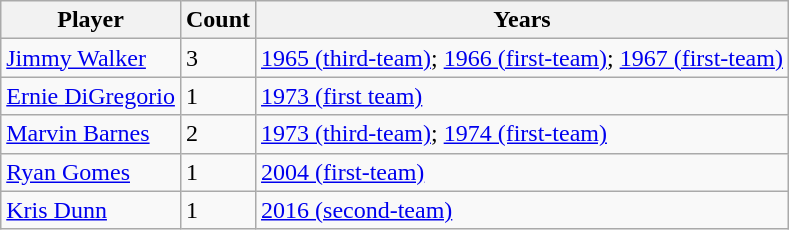<table class="wikitable sortable">
<tr>
<th>Player</th>
<th>Count</th>
<th>Years</th>
</tr>
<tr>
<td><a href='#'>Jimmy Walker</a></td>
<td>3</td>
<td><a href='#'>1965 (third-team)</a>; <a href='#'>1966 (first-team)</a>; <a href='#'>1967 (first-team)</a></td>
</tr>
<tr>
<td><a href='#'>Ernie DiGregorio</a></td>
<td>1</td>
<td><a href='#'>1973 (first team)</a></td>
</tr>
<tr>
<td><a href='#'>Marvin Barnes</a></td>
<td>2</td>
<td><a href='#'>1973 (third-team)</a>; <a href='#'>1974 (first-team)</a></td>
</tr>
<tr>
<td><a href='#'>Ryan Gomes</a></td>
<td>1</td>
<td><a href='#'>2004 (first-team)</a></td>
</tr>
<tr>
<td><a href='#'>Kris Dunn</a></td>
<td>1</td>
<td><a href='#'>2016 (second-team)</a></td>
</tr>
</table>
